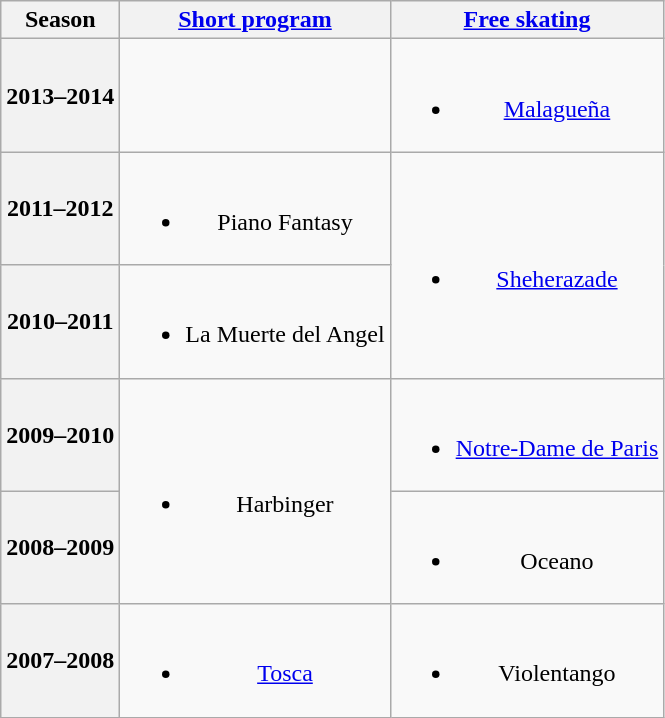<table class="wikitable" style="text-align:center">
<tr>
<th>Season</th>
<th><a href='#'>Short program</a></th>
<th><a href='#'>Free skating</a></th>
</tr>
<tr>
<th>2013–2014</th>
<td></td>
<td><br><ul><li><a href='#'>Malagueña</a> <br></li></ul></td>
</tr>
<tr>
<th>2011–2012 <br> </th>
<td><br><ul><li>Piano Fantasy <br></li></ul></td>
<td rowspan=2><br><ul><li><a href='#'>Sheherazade</a> <br></li></ul></td>
</tr>
<tr>
<th>2010–2011 <br> </th>
<td><br><ul><li>La Muerte del Angel <br></li></ul></td>
</tr>
<tr>
<th>2009–2010 <br> </th>
<td rowspan=2><br><ul><li>Harbinger <br></li></ul></td>
<td><br><ul><li><a href='#'>Notre-Dame de Paris</a> <br></li></ul></td>
</tr>
<tr>
<th>2008–2009 <br> </th>
<td><br><ul><li>Oceano <br></li></ul></td>
</tr>
<tr>
<th>2007–2008 <br> </th>
<td><br><ul><li><a href='#'>Tosca</a> <br></li></ul></td>
<td><br><ul><li>Violentango <br></li></ul></td>
</tr>
</table>
